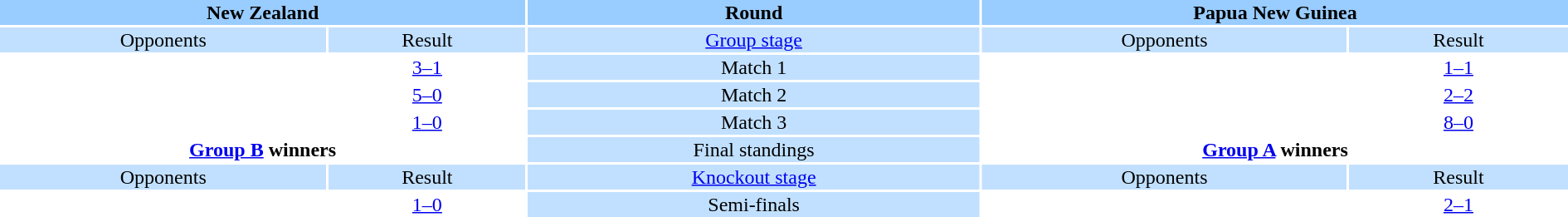<table style="width:100%; text-align:center;">
<tr style="vertical-align:top; background:#99CCFF;">
<th colspan="2">New Zealand</th>
<th>Round</th>
<th colspan="2">Papua New Guinea</th>
</tr>
<tr style="vertical-align:top; background:#C1E0FF;">
<td>Opponents</td>
<td>Result</td>
<td><a href='#'>Group stage</a></td>
<td>Opponents</td>
<td>Result</td>
</tr>
<tr>
<td style="text-align:left;"></td>
<td><a href='#'>3–1</a></td>
<td style="background:#C1E0FF;">Match 1</td>
<td style="text-align:left;"></td>
<td><a href='#'>1–1</a></td>
</tr>
<tr>
<td style="text-align:left;"></td>
<td><a href='#'>5–0</a></td>
<td style="background:#C1E0FF;">Match 2</td>
<td style="text-align:left;"></td>
<td><a href='#'>2–2</a></td>
</tr>
<tr>
<td style="text-align:left;"></td>
<td><a href='#'>1–0</a></td>
<td style="background:#C1E0FF;">Match 3</td>
<td style="text-align:left;"></td>
<td><a href='#'>8–0</a></td>
</tr>
<tr>
<td colspan="2" style="text-align:center;"><strong><a href='#'>Group B</a> winners</strong><br></td>
<td style="background:#C1E0FF;">Final standings</td>
<td colspan="2" style="text-align:center;"><strong><a href='#'>Group A</a> winners</strong><br></td>
</tr>
<tr style="vertical-align:top; background:#C1E0FF;">
<td>Opponents</td>
<td>Result</td>
<td><a href='#'>Knockout stage</a></td>
<td>Opponents</td>
<td>Result</td>
</tr>
<tr>
<td style="text-align:left;"></td>
<td><a href='#'>1–0</a></td>
<td style="background:#C1E0FF;">Semi-finals</td>
<td style="text-align:left;"></td>
<td><a href='#'>2–1</a></td>
</tr>
</table>
